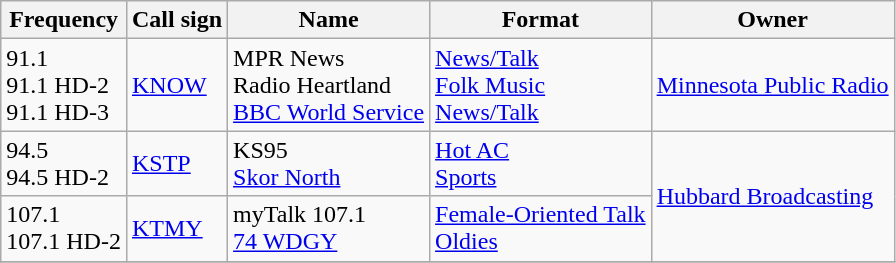<table class="wikitable">
<tr>
<th>Frequency</th>
<th>Call sign</th>
<th>Name</th>
<th>Format</th>
<th>Owner</th>
</tr>
<tr>
<td>91.1<br>91.1 HD-2<br>91.1 HD-3</td>
<td><a href='#'>KNOW</a></td>
<td>MPR News<br>Radio Heartland<br><a href='#'>BBC World Service</a><br></td>
<td><a href='#'>News/Talk</a><br><a href='#'>Folk Music</a><br><a href='#'>News/Talk</a></td>
<td><a href='#'>Minnesota Public Radio</a></td>
</tr>
<tr>
<td>94.5<br> 94.5 HD-2</td>
<td><a href='#'>KSTP</a></td>
<td>KS95<br><a href='#'>Skor North</a></td>
<td><a href='#'>Hot AC</a><br><a href='#'>Sports</a></td>
<td rowspan="2"><a href='#'>Hubbard Broadcasting</a></td>
</tr>
<tr>
<td>107.1<br>107.1 HD-2</td>
<td><a href='#'>KTMY</a></td>
<td>myTalk 107.1<br><a href='#'>74 WDGY</a></td>
<td><a href='#'>Female-Oriented Talk</a><br><a href='#'>Oldies</a></td>
</tr>
<tr>
</tr>
</table>
